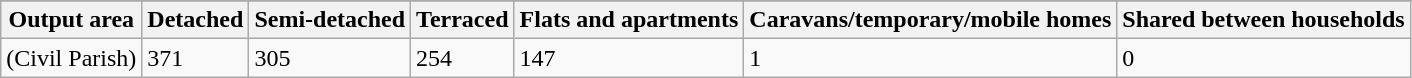<table class="wikitable">
<tr>
</tr>
<tr>
<th>Output area</th>
<th>Detached</th>
<th>Semi-detached</th>
<th>Terraced</th>
<th>Flats and apartments</th>
<th>Caravans/temporary/mobile homes</th>
<th>Shared between households</th>
</tr>
<tr>
<td>(Civil Parish)</td>
<td>371</td>
<td>305</td>
<td>254</td>
<td>147</td>
<td>1</td>
<td>0</td>
</tr>
</table>
